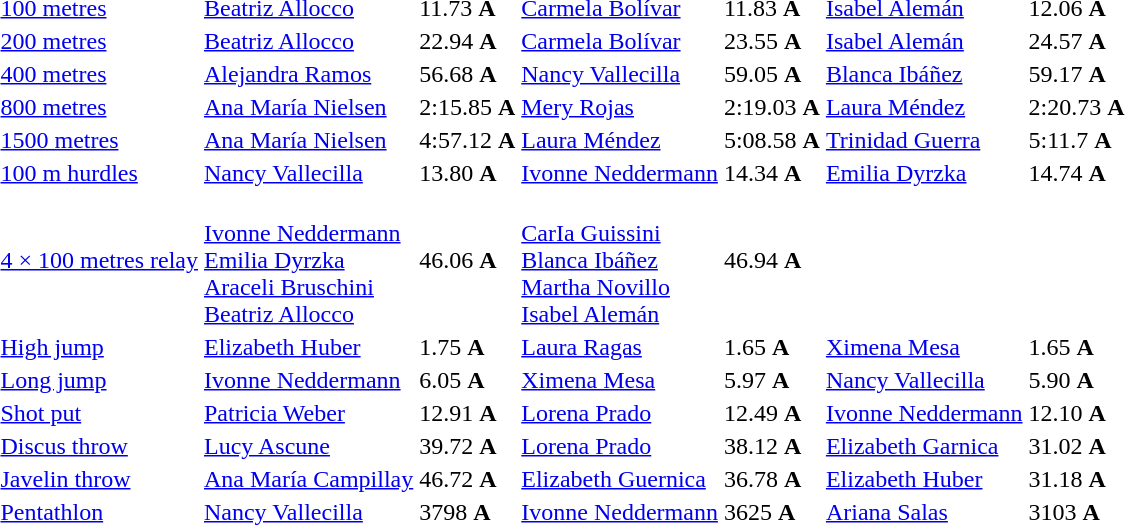<table>
<tr>
<td><a href='#'>100 metres</a></td>
<td><a href='#'>Beatriz Allocco</a><br> </td>
<td>11.73 <strong>A</strong></td>
<td><a href='#'>Carmela Bolívar</a><br> </td>
<td>11.83 <strong>A</strong></td>
<td><a href='#'>Isabel Alemán</a><br> </td>
<td>12.06 <strong>A</strong></td>
</tr>
<tr>
<td><a href='#'>200 metres</a></td>
<td><a href='#'>Beatriz Allocco</a><br> </td>
<td>22.94 <strong>A</strong></td>
<td><a href='#'>Carmela Bolívar</a><br> </td>
<td>23.55 <strong>A</strong></td>
<td><a href='#'>Isabel Alemán</a><br> </td>
<td>24.57 <strong>A</strong></td>
</tr>
<tr>
<td><a href='#'>400 metres</a></td>
<td><a href='#'>Alejandra Ramos</a><br> </td>
<td>56.68 <strong>A</strong></td>
<td><a href='#'>Nancy Vallecilla</a><br> </td>
<td>59.05 <strong>A</strong></td>
<td><a href='#'>Blanca Ibáñez</a><br> </td>
<td>59.17 <strong>A</strong></td>
</tr>
<tr>
<td><a href='#'>800 metres</a></td>
<td><a href='#'>Ana María Nielsen</a><br> </td>
<td>2:15.85 <strong>A</strong></td>
<td><a href='#'>Mery Rojas</a><br> </td>
<td>2:19.03 <strong>A</strong></td>
<td><a href='#'>Laura Méndez</a><br> </td>
<td>2:20.73 <strong>A</strong></td>
</tr>
<tr>
<td><a href='#'>1500 metres</a></td>
<td><a href='#'>Ana María Nielsen</a><br> </td>
<td>4:57.12 <strong>A</strong></td>
<td><a href='#'>Laura Méndez</a><br> </td>
<td>5:08.58 <strong>A</strong></td>
<td><a href='#'>Trinidad Guerra</a><br> </td>
<td>5:11.7 <strong>A</strong></td>
</tr>
<tr>
<td><a href='#'>100 m hurdles</a></td>
<td><a href='#'>Nancy Vallecilla</a><br> </td>
<td>13.80 <strong>A</strong></td>
<td><a href='#'>Ivonne Neddermann</a><br> </td>
<td>14.34 <strong>A</strong></td>
<td><a href='#'>Emilia Dyrzka</a><br> </td>
<td>14.74 <strong>A</strong></td>
</tr>
<tr>
<td><a href='#'>4 × 100 metres relay</a></td>
<td><br><a href='#'>Ivonne Neddermann</a><br> <a href='#'>Emilia Dyrzka</a><br> <a href='#'>Araceli Bruschini</a><br> <a href='#'>Beatriz Allocco</a></td>
<td>46.06 <strong>A</strong></td>
<td><br><a href='#'>CarIa Guissini</a><br> <a href='#'>Blanca Ibáñez</a><br> <a href='#'>Martha Novillo</a><br> <a href='#'>Isabel Alemán</a></td>
<td>46.94 <strong>A</strong></td>
<td></td>
<td></td>
</tr>
<tr>
<td><a href='#'>High jump</a></td>
<td><a href='#'>Elizabeth Huber</a><br> </td>
<td>1.75 <strong>A</strong></td>
<td><a href='#'>Laura Ragas</a><br> </td>
<td>1.65 <strong>A</strong></td>
<td><a href='#'>Ximena Mesa</a><br> </td>
<td>1.65 <strong>A</strong></td>
</tr>
<tr>
<td><a href='#'>Long jump</a></td>
<td><a href='#'>Ivonne Neddermann</a><br> </td>
<td>6.05 <strong>A</strong></td>
<td><a href='#'>Ximena Mesa</a><br> </td>
<td>5.97 <strong>A</strong></td>
<td><a href='#'>Nancy Vallecilla</a><br> </td>
<td>5.90 <strong>A</strong></td>
</tr>
<tr>
<td><a href='#'>Shot put</a></td>
<td><a href='#'>Patricia Weber</a><br> </td>
<td>12.91 <strong>A</strong></td>
<td><a href='#'>Lorena Prado</a><br> </td>
<td>12.49 <strong>A</strong></td>
<td><a href='#'>Ivonne Neddermann</a><br> </td>
<td>12.10 <strong>A</strong></td>
</tr>
<tr>
<td><a href='#'>Discus throw</a></td>
<td><a href='#'>Lucy Ascune</a><br> </td>
<td>39.72 <strong>A</strong></td>
<td><a href='#'>Lorena Prado</a><br> </td>
<td>38.12 <strong>A</strong></td>
<td><a href='#'>Elizabeth Garnica</a><br> </td>
<td>31.02 <strong>A</strong></td>
</tr>
<tr>
<td><a href='#'>Javelin throw</a></td>
<td><a href='#'>Ana María Campillay</a><br> </td>
<td>46.72 <strong>A</strong></td>
<td><a href='#'>Elizabeth Guernica</a><br> </td>
<td>36.78 <strong>A</strong></td>
<td><a href='#'>Elizabeth Huber</a><br> </td>
<td>31.18 <strong>A</strong></td>
</tr>
<tr>
<td><a href='#'>Pentathlon</a></td>
<td><a href='#'>Nancy Vallecilla</a><br> </td>
<td>3798 <strong>A</strong></td>
<td><a href='#'>Ivonne Neddermann</a><br> </td>
<td>3625 <strong>A</strong></td>
<td><a href='#'>Ariana Salas</a><br> </td>
<td>3103 <strong>A</strong></td>
</tr>
</table>
